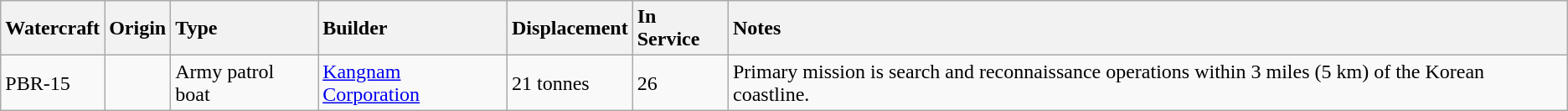<table class="wikitable sortable">
<tr>
<th style="text-align:left;">Watercraft</th>
<th>Origin</th>
<th style="text-align:left;">Type</th>
<th style="text-align:left;">Builder</th>
<th style="text-align:left;">Displacement</th>
<th style="text-align:left;">In Service</th>
<th style="text-align:left;">Notes</th>
</tr>
<tr>
<td>PBR-15</td>
<td></td>
<td>Army patrol boat</td>
<td><a href='#'>Kangnam Corporation</a></td>
<td>21 tonnes</td>
<td>26</td>
<td>Primary mission is search and reconnaissance operations within 3 miles (5 km) of the Korean coastline.</td>
</tr>
</table>
